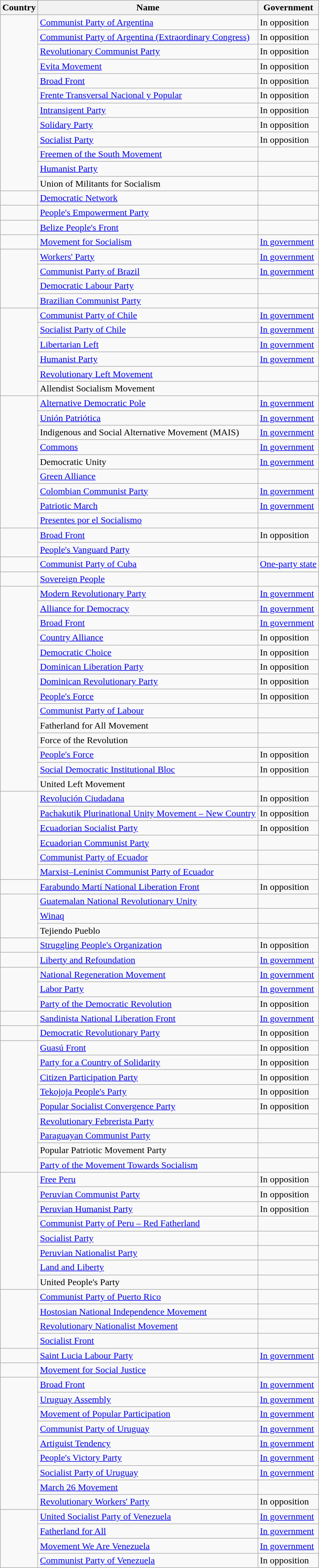<table class="wikitable sortable">
<tr>
<th>Country</th>
<th>Name</th>
<th>Government</th>
</tr>
<tr>
<td rowspan="12"></td>
<td><a href='#'>Communist Party of Argentina</a></td>
<td> In opposition</td>
</tr>
<tr>
<td><a href='#'>Communist Party of Argentina (Extraordinary Congress)</a></td>
<td> In opposition</td>
</tr>
<tr>
<td><a href='#'>Revolutionary Communist Party</a></td>
<td> In opposition</td>
</tr>
<tr>
<td><a href='#'>Evita Movement</a></td>
<td> In opposition</td>
</tr>
<tr>
<td><a href='#'>Broad Front</a></td>
<td> In opposition</td>
</tr>
<tr>
<td><a href='#'>Frente Transversal Nacional y Popular</a></td>
<td> In opposition</td>
</tr>
<tr>
<td><a href='#'>Intransigent Party</a></td>
<td> In opposition</td>
</tr>
<tr>
<td><a href='#'>Solidary Party</a></td>
<td> In opposition</td>
</tr>
<tr>
<td><a href='#'>Socialist Party</a></td>
<td> In opposition</td>
</tr>
<tr>
<td><a href='#'>Freemen of the South Movement</a></td>
<td></td>
</tr>
<tr>
<td><a href='#'>Humanist Party</a></td>
<td></td>
</tr>
<tr>
<td>Union of Militants for Socialism</td>
<td></td>
</tr>
<tr>
<td></td>
<td><a href='#'>Democratic Network</a></td>
<td></td>
</tr>
<tr>
<td></td>
<td><a href='#'>People's Empowerment Party</a></td>
<td></td>
</tr>
<tr>
<td></td>
<td><a href='#'>Belize People's Front</a></td>
<td></td>
</tr>
<tr>
<td rowspan="1"></td>
<td><a href='#'>Movement for Socialism</a></td>
<td> <a href='#'>In government</a></td>
</tr>
<tr>
<td rowspan="4"></td>
<td><a href='#'>Workers' Party</a></td>
<td> <a href='#'>In government</a></td>
</tr>
<tr>
<td><a href='#'>Communist Party of Brazil</a></td>
<td> <a href='#'>In government</a></td>
</tr>
<tr>
<td><a href='#'>Democratic Labour Party</a></td>
<td></td>
</tr>
<tr>
<td><a href='#'>Brazilian Communist Party</a></td>
<td></td>
</tr>
<tr>
<td rowspan="6"></td>
<td><a href='#'>Communist Party of Chile</a></td>
<td> <a href='#'>In government</a></td>
</tr>
<tr>
<td><a href='#'>Socialist Party of Chile</a></td>
<td> <a href='#'>In government</a></td>
</tr>
<tr>
<td><a href='#'>Libertarian Left</a></td>
<td> <a href='#'>In government</a></td>
</tr>
<tr>
<td><a href='#'>Humanist Party</a></td>
<td> <a href='#'>In government</a></td>
</tr>
<tr>
<td><a href='#'>Revolutionary Left Movement</a></td>
<td></td>
</tr>
<tr>
<td>Allendist Socialism Movement</td>
<td></td>
</tr>
<tr>
<td rowspan=9></td>
<td><a href='#'>Alternative Democratic Pole</a></td>
<td> <a href='#'>In government</a></td>
</tr>
<tr>
<td><a href='#'>Unión Patriótica</a></td>
<td> <a href='#'>In government</a></td>
</tr>
<tr>
<td>Indigenous and Social Alternative Movement (MAIS)</td>
<td> <a href='#'>In government</a></td>
</tr>
<tr>
<td><a href='#'>Commons</a></td>
<td> <a href='#'>In government</a></td>
</tr>
<tr>
<td>Democratic Unity</td>
<td> <a href='#'>In government</a></td>
</tr>
<tr>
<td><a href='#'>Green Alliance</a></td>
<td></td>
</tr>
<tr>
<td><a href='#'>Colombian Communist Party</a></td>
<td> <a href='#'>In government</a></td>
</tr>
<tr>
<td><a href='#'>Patriotic March</a></td>
<td> <a href='#'>In government</a></td>
</tr>
<tr>
<td><a href='#'>Presentes por el Socialismo</a></td>
<td></td>
</tr>
<tr>
<td rowspan="2"></td>
<td><a href='#'>Broad Front</a></td>
<td> In opposition</td>
</tr>
<tr>
<td><a href='#'>People's Vanguard Party</a></td>
<td></td>
</tr>
<tr>
<td></td>
<td><a href='#'>Communist Party of Cuba</a></td>
<td> <a href='#'>One-party state</a></td>
</tr>
<tr>
<td></td>
<td><a href='#'>Sovereign People</a></td>
<td></td>
</tr>
<tr>
<td rowspan=14></td>
<td><a href='#'>Modern Revolutionary Party</a></td>
<td> <a href='#'>In government</a></td>
</tr>
<tr>
<td><a href='#'>Alliance for Democracy</a></td>
<td> <a href='#'>In government</a></td>
</tr>
<tr>
<td><a href='#'>Broad Front</a></td>
<td> <a href='#'>In government</a></td>
</tr>
<tr>
<td><a href='#'>Country Alliance</a></td>
<td> In opposition</td>
</tr>
<tr>
<td><a href='#'>Democratic Choice</a></td>
<td> In opposition</td>
</tr>
<tr>
<td><a href='#'>Dominican Liberation Party</a></td>
<td> In opposition</td>
</tr>
<tr>
<td><a href='#'>Dominican Revolutionary Party</a></td>
<td> In opposition</td>
</tr>
<tr>
<td><a href='#'>People's Force</a></td>
<td> In opposition</td>
</tr>
<tr>
<td><a href='#'>Communist Party of Labour</a></td>
<td></td>
</tr>
<tr>
<td>Fatherland for All Movement</td>
<td></td>
</tr>
<tr>
<td>Force of the Revolution</td>
<td></td>
</tr>
<tr>
<td><a href='#'>People's Force</a></td>
<td> In opposition</td>
</tr>
<tr>
<td><a href='#'>Social Democratic Institutional Bloc</a></td>
<td> In opposition</td>
</tr>
<tr>
<td>United Left Movement</td>
<td></td>
</tr>
<tr>
<td rowspan="6"></td>
<td><a href='#'>Revolución Ciudadana</a></td>
<td> In opposition</td>
</tr>
<tr>
<td><a href='#'>Pachakutik Plurinational Unity Movement – New Country</a></td>
<td> In opposition</td>
</tr>
<tr>
<td><a href='#'>Ecuadorian Socialist Party</a></td>
<td> In opposition</td>
</tr>
<tr>
<td><a href='#'>Ecuadorian Communist Party</a></td>
<td></td>
</tr>
<tr>
<td><a href='#'>Communist Party of Ecuador</a></td>
<td></td>
</tr>
<tr>
<td><a href='#'>Marxist–Leninist Communist Party of Ecuador</a></td>
<td></td>
</tr>
<tr>
<td></td>
<td><a href='#'>Farabundo Martí National Liberation Front</a></td>
<td> In opposition</td>
</tr>
<tr>
<td rowspan=3></td>
<td><a href='#'>Guatemalan National Revolutionary Unity</a></td>
<td></td>
</tr>
<tr>
<td><a href='#'>Winaq</a></td>
<td></td>
</tr>
<tr>
<td>Tejiendo Pueblo</td>
<td></td>
</tr>
<tr>
<td></td>
<td><a href='#'>Struggling People's Organization</a></td>
<td> In opposition</td>
</tr>
<tr>
<td></td>
<td><a href='#'>Liberty and Refoundation</a></td>
<td> <a href='#'>In government</a></td>
</tr>
<tr>
<td rowspan=3></td>
<td><a href='#'>National Regeneration Movement</a></td>
<td> <a href='#'>In government</a></td>
</tr>
<tr>
<td><a href='#'>Labor Party</a></td>
<td> <a href='#'>In government</a></td>
</tr>
<tr>
<td><a href='#'>Party of the Democratic Revolution</a></td>
<td> In opposition</td>
</tr>
<tr>
<td></td>
<td><a href='#'>Sandinista National Liberation Front</a></td>
<td> <a href='#'>In government</a></td>
</tr>
<tr>
<td></td>
<td><a href='#'>Democratic Revolutionary Party</a></td>
<td> In opposition</td>
</tr>
<tr>
<td rowspan="9"></td>
<td><a href='#'>Guasú Front</a></td>
<td> In opposition</td>
</tr>
<tr>
<td><a href='#'>Party for a Country of Solidarity</a></td>
<td> In opposition</td>
</tr>
<tr>
<td><a href='#'>Citizen Participation Party</a></td>
<td> In opposition</td>
</tr>
<tr>
<td><a href='#'>Tekojoja People's Party</a></td>
<td> In opposition</td>
</tr>
<tr>
<td><a href='#'>Popular Socialist Convergence Party</a></td>
<td> In opposition</td>
</tr>
<tr>
<td><a href='#'>Revolutionary Febrerista Party</a></td>
<td></td>
</tr>
<tr>
<td><a href='#'>Paraguayan Communist Party</a></td>
<td></td>
</tr>
<tr>
<td>Popular Patriotic Movement Party</td>
<td></td>
</tr>
<tr>
<td><a href='#'>Party of the Movement Towards Socialism</a></td>
<td></td>
</tr>
<tr>
<td rowspan="8"></td>
<td><a href='#'>Free Peru</a></td>
<td> In opposition</td>
</tr>
<tr>
<td><a href='#'>Peruvian Communist Party</a></td>
<td> In opposition</td>
</tr>
<tr>
<td><a href='#'>Peruvian Humanist Party</a></td>
<td> In opposition</td>
</tr>
<tr>
<td><a href='#'>Communist Party of Peru – Red Fatherland</a></td>
<td></td>
</tr>
<tr>
<td><a href='#'>Socialist Party</a></td>
<td></td>
</tr>
<tr>
<td><a href='#'>Peruvian Nationalist Party</a></td>
<td></td>
</tr>
<tr>
<td><a href='#'>Land and Liberty</a></td>
<td></td>
</tr>
<tr>
<td>United People's Party</td>
<td></td>
</tr>
<tr>
<td rowspan="4"></td>
<td><a href='#'>Communist Party of Puerto Rico</a></td>
<td></td>
</tr>
<tr>
<td><a href='#'>Hostosian National Independence Movement</a></td>
<td></td>
</tr>
<tr>
<td><a href='#'>Revolutionary Nationalist Movement</a></td>
<td></td>
</tr>
<tr>
<td><a href='#'>Socialist Front</a></td>
<td></td>
</tr>
<tr>
<td></td>
<td><a href='#'>Saint Lucia Labour Party</a></td>
<td> <a href='#'>In government</a></td>
</tr>
<tr>
<td></td>
<td><a href='#'>Movement for Social Justice</a></td>
<td></td>
</tr>
<tr>
<td rowspan=9></td>
<td><a href='#'>Broad Front</a></td>
<td> <a href='#'>In government</a></td>
</tr>
<tr>
<td><a href='#'>Uruguay Assembly</a></td>
<td> <a href='#'>In government</a></td>
</tr>
<tr>
<td><a href='#'>Movement of Popular Participation</a></td>
<td> <a href='#'>In government</a></td>
</tr>
<tr>
<td><a href='#'>Communist Party of Uruguay</a></td>
<td> <a href='#'>In government</a></td>
</tr>
<tr>
<td><a href='#'>Artiguist Tendency</a></td>
<td> <a href='#'>In government</a></td>
</tr>
<tr>
<td><a href='#'>People's Victory Party</a></td>
<td> <a href='#'>In government</a></td>
</tr>
<tr>
<td><a href='#'>Socialist Party of Uruguay</a></td>
<td> <a href='#'>In government</a></td>
</tr>
<tr>
<td><a href='#'>March 26 Movement</a></td>
<td></td>
</tr>
<tr>
<td><a href='#'>Revolutionary Workers' Party</a></td>
<td> In opposition</td>
</tr>
<tr>
<td rowspan=4></td>
<td><a href='#'>United Socialist Party of Venezuela</a></td>
<td> <a href='#'>In government</a></td>
</tr>
<tr>
<td><a href='#'>Fatherland for All</a></td>
<td> <a href='#'>In government</a></td>
</tr>
<tr>
<td><a href='#'>Movement We Are Venezuela</a></td>
<td> <a href='#'>In government</a></td>
</tr>
<tr>
<td><a href='#'>Communist Party of Venezuela</a></td>
<td> In opposition</td>
</tr>
</table>
